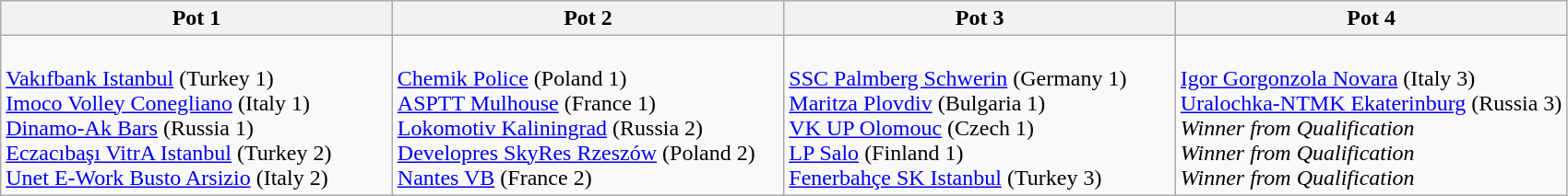<table class="wikitable">
<tr>
<th width=25%>Pot 1</th>
<th width=25%>Pot 2</th>
<th width=25%>Pot 3</th>
<th width=25%>Pot 4</th>
</tr>
<tr>
<td><br> <a href='#'>Vakıfbank Istanbul</a> (Turkey 1)<br>
 <a href='#'>Imoco Volley Conegliano</a> (Italy 1)<br>
 <a href='#'>Dinamo-Ak Bars</a> (Russia 1)<br>
 <a href='#'>Eczacıbaşı VitrA Istanbul</a> (Turkey 2)<br>
 <a href='#'>Unet E-Work Busto Arsizio</a> (Italy 2)</td>
<td><br> <a href='#'>Chemik Police</a> (Poland 1)<br>
 <a href='#'>ASPTT Mulhouse</a> (France 1)<br>
 <a href='#'>Lokomotiv Kaliningrad</a> (Russia 2)<br>
 <a href='#'>Developres SkyRes Rzeszów</a> (Poland 2)<br>
 <a href='#'>Nantes VB</a> (France 2)<br></td>
<td><br> <a href='#'>SSC Palmberg Schwerin</a> (Germany 1)<br>
 <a href='#'>Maritza Plovdiv</a> (Bulgaria 1)<br>
 <a href='#'>VK UP Olomouc</a> (Czech 1)<br>
 <a href='#'>LP Salo</a> (Finland 1)<br>
 <a href='#'>Fenerbahçe SK Istanbul</a> (Turkey 3)<br></td>
<td><br> <a href='#'>Igor Gorgonzola Novara</a> (Italy 3)<br>
 <a href='#'>Uralochka-NTMK Ekaterinburg</a> (Russia 3)<br>
 <em>Winner from Qualification</em><br>
 <em>Winner from Qualification</em><br>
 <em>Winner from Qualification</em><br></td>
</tr>
</table>
